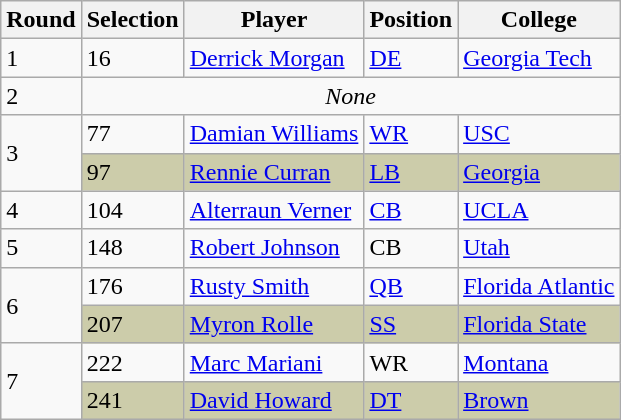<table class="wikitable">
<tr>
<th>Round</th>
<th>Selection</th>
<th>Player</th>
<th>Position</th>
<th>College</th>
</tr>
<tr>
<td>1</td>
<td>16</td>
<td><a href='#'>Derrick Morgan</a></td>
<td><a href='#'>DE</a></td>
<td><a href='#'>Georgia Tech</a></td>
</tr>
<tr>
<td>2</td>
<td colspan="5" style="text-align:center;"><em>None</em></td>
</tr>
<tr>
<td rowspan="2">3</td>
<td>77</td>
<td><a href='#'>Damian Williams</a></td>
<td><a href='#'>WR</a></td>
<td><a href='#'>USC</a></td>
</tr>
<tr style="background:#cca;"|>
<td>97</td>
<td><a href='#'>Rennie Curran</a></td>
<td><a href='#'>LB</a></td>
<td><a href='#'>Georgia</a></td>
</tr>
<tr>
<td>4</td>
<td>104</td>
<td><a href='#'>Alterraun Verner</a></td>
<td><a href='#'>CB</a></td>
<td><a href='#'>UCLA</a></td>
</tr>
<tr>
<td>5</td>
<td>148</td>
<td><a href='#'>Robert Johnson</a></td>
<td>CB</td>
<td><a href='#'>Utah</a></td>
</tr>
<tr>
<td rowspan="2">6</td>
<td>176</td>
<td><a href='#'>Rusty Smith</a></td>
<td><a href='#'>QB</a></td>
<td><a href='#'>Florida Atlantic</a></td>
</tr>
<tr style="background:#cca;"|>
<td>207</td>
<td><a href='#'>Myron Rolle</a></td>
<td><a href='#'>SS</a></td>
<td><a href='#'>Florida State</a></td>
</tr>
<tr>
<td rowspan="2">7</td>
<td>222</td>
<td><a href='#'>Marc Mariani</a></td>
<td>WR</td>
<td><a href='#'>Montana</a></td>
</tr>
<tr style="background:#cca;"|>
<td>241</td>
<td><a href='#'>David Howard</a></td>
<td><a href='#'>DT</a></td>
<td><a href='#'>Brown</a></td>
</tr>
</table>
